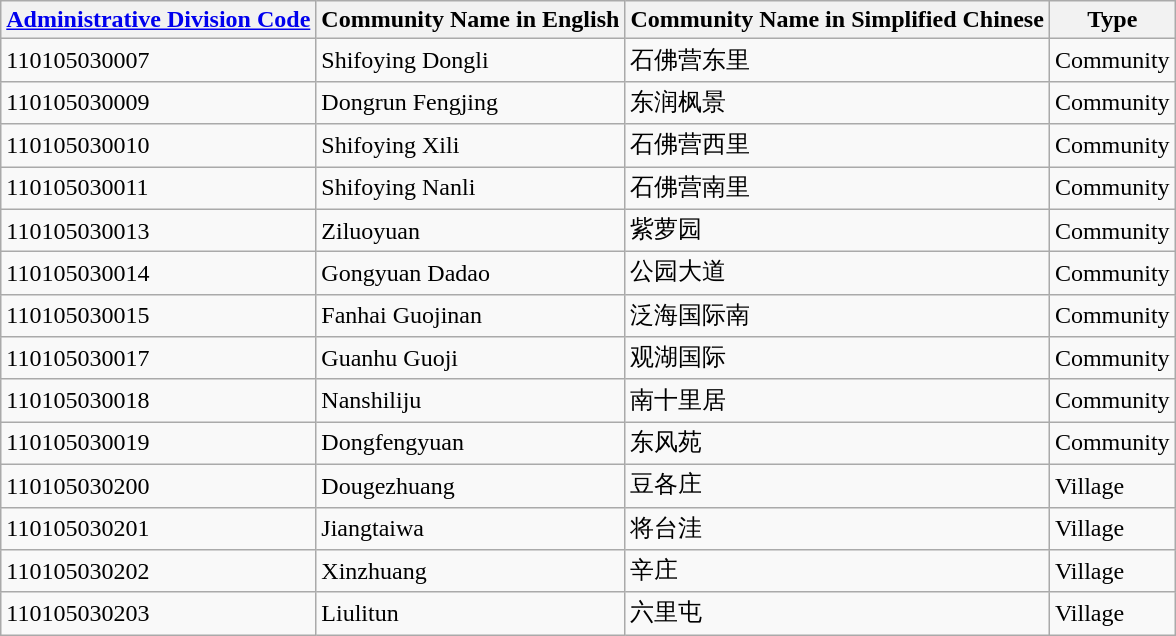<table class="wikitable sortable">
<tr>
<th><a href='#'>Administrative Division Code</a></th>
<th>Community Name in English</th>
<th>Community Name in Simplified Chinese</th>
<th>Type</th>
</tr>
<tr>
<td>110105030007</td>
<td>Shifoying Dongli</td>
<td>石佛营东里</td>
<td>Community</td>
</tr>
<tr>
<td>110105030009</td>
<td>Dongrun Fengjing</td>
<td>东润枫景</td>
<td>Community</td>
</tr>
<tr>
<td>110105030010</td>
<td>Shifoying Xili</td>
<td>石佛营西里</td>
<td>Community</td>
</tr>
<tr>
<td>110105030011</td>
<td>Shifoying Nanli</td>
<td>石佛营南里</td>
<td>Community</td>
</tr>
<tr>
<td>110105030013</td>
<td>Ziluoyuan</td>
<td>紫萝园</td>
<td>Community</td>
</tr>
<tr>
<td>110105030014</td>
<td>Gongyuan Dadao</td>
<td>公园大道</td>
<td>Community</td>
</tr>
<tr>
<td>110105030015</td>
<td>Fanhai Guojinan</td>
<td>泛海国际南</td>
<td>Community</td>
</tr>
<tr>
<td>110105030017</td>
<td>Guanhu Guoji</td>
<td>观湖国际</td>
<td>Community</td>
</tr>
<tr>
<td>110105030018</td>
<td>Nanshiliju</td>
<td>南十里居</td>
<td>Community</td>
</tr>
<tr>
<td>110105030019</td>
<td>Dongfengyuan</td>
<td>东风苑</td>
<td>Community</td>
</tr>
<tr>
<td>110105030200</td>
<td>Dougezhuang</td>
<td>豆各庄</td>
<td>Village</td>
</tr>
<tr>
<td>110105030201</td>
<td>Jiangtaiwa</td>
<td>将台洼</td>
<td>Village</td>
</tr>
<tr>
<td>110105030202</td>
<td>Xinzhuang</td>
<td>辛庄</td>
<td>Village</td>
</tr>
<tr>
<td>110105030203</td>
<td>Liulitun</td>
<td>六里屯</td>
<td>Village</td>
</tr>
</table>
